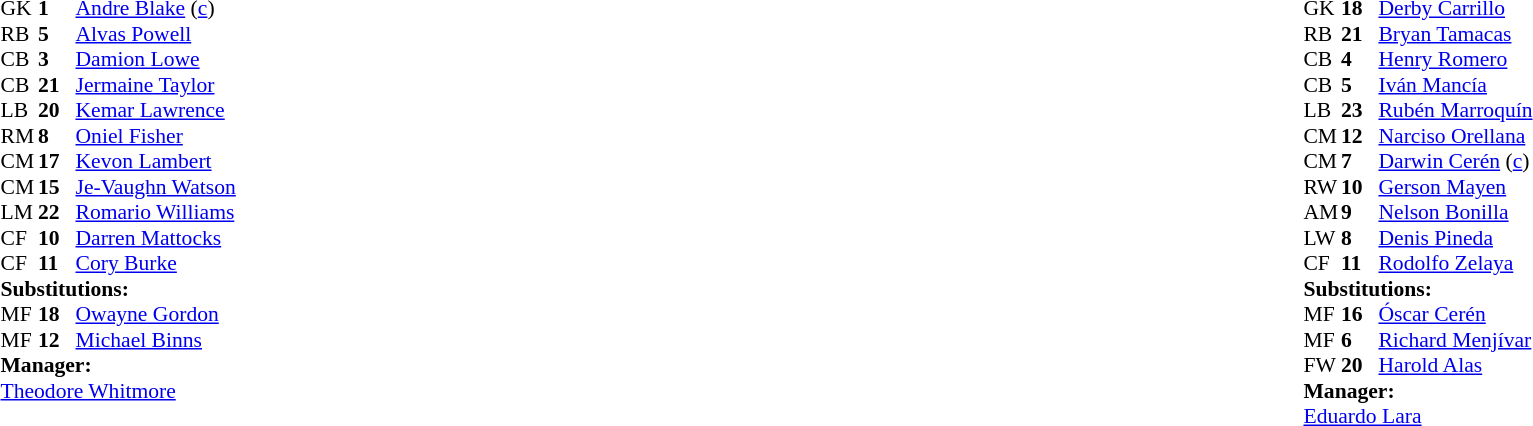<table width="100%">
<tr>
<td valign="top" width="40%"><br><table style="font-size:90%" cellspacing="0" cellpadding="0">
<tr>
<th width=25></th>
<th width=25></th>
</tr>
<tr>
<td>GK</td>
<td><strong>1</strong></td>
<td><a href='#'>Andre Blake</a> (<a href='#'>c</a>)</td>
</tr>
<tr>
<td>RB</td>
<td><strong>5</strong></td>
<td><a href='#'>Alvas Powell</a></td>
</tr>
<tr>
<td>CB</td>
<td><strong>3</strong></td>
<td><a href='#'>Damion Lowe</a></td>
</tr>
<tr>
<td>CB</td>
<td><strong>21</strong></td>
<td><a href='#'>Jermaine Taylor</a></td>
</tr>
<tr>
<td>LB</td>
<td><strong>20</strong></td>
<td><a href='#'>Kemar Lawrence</a></td>
</tr>
<tr>
<td>RM</td>
<td><strong>8</strong></td>
<td><a href='#'>Oniel Fisher</a></td>
<td></td>
<td></td>
</tr>
<tr>
<td>CM</td>
<td><strong>17</strong></td>
<td><a href='#'>Kevon Lambert</a></td>
</tr>
<tr>
<td>CM</td>
<td><strong>15</strong></td>
<td><a href='#'>Je-Vaughn Watson</a></td>
</tr>
<tr>
<td>LM</td>
<td><strong>22</strong></td>
<td><a href='#'>Romario Williams</a></td>
<td></td>
</tr>
<tr>
<td>CF</td>
<td><strong>10</strong></td>
<td><a href='#'>Darren Mattocks</a></td>
</tr>
<tr>
<td>CF</td>
<td><strong>11</strong></td>
<td><a href='#'>Cory Burke</a></td>
<td></td>
<td></td>
</tr>
<tr>
<td colspan=3><strong>Substitutions:</strong></td>
</tr>
<tr>
<td>MF</td>
<td><strong>18</strong></td>
<td><a href='#'>Owayne Gordon</a></td>
<td></td>
<td></td>
</tr>
<tr>
<td>MF</td>
<td><strong>12</strong></td>
<td><a href='#'>Michael Binns</a></td>
<td></td>
<td></td>
</tr>
<tr>
<td colspan=3><strong>Manager:</strong></td>
</tr>
<tr>
<td colspan=3><a href='#'>Theodore Whitmore</a></td>
</tr>
</table>
</td>
<td valign="top"></td>
<td valign="top" width="50%"><br><table style="font-size:90%; margin:auto" cellspacing="0" cellpadding="0">
<tr>
<th width=25></th>
<th width=25></th>
</tr>
<tr>
<td>GK</td>
<td><strong>18</strong></td>
<td><a href='#'>Derby Carrillo</a></td>
</tr>
<tr>
<td>RB</td>
<td><strong>21</strong></td>
<td><a href='#'>Bryan Tamacas</a></td>
</tr>
<tr>
<td>CB</td>
<td><strong>4</strong></td>
<td><a href='#'>Henry Romero</a></td>
</tr>
<tr>
<td>CB</td>
<td><strong>5</strong></td>
<td><a href='#'>Iván Mancía</a></td>
</tr>
<tr>
<td>LB</td>
<td><strong>23</strong></td>
<td><a href='#'>Rubén Marroquín</a></td>
</tr>
<tr>
<td>CM</td>
<td><strong>12</strong></td>
<td><a href='#'>Narciso Orellana</a></td>
<td></td>
<td></td>
</tr>
<tr>
<td>CM</td>
<td><strong>7</strong></td>
<td><a href='#'>Darwin Cerén</a> (<a href='#'>c</a>)</td>
</tr>
<tr>
<td>RW</td>
<td><strong>10</strong></td>
<td><a href='#'>Gerson Mayen</a></td>
<td></td>
<td></td>
</tr>
<tr>
<td>AM</td>
<td><strong>9</strong></td>
<td><a href='#'>Nelson Bonilla</a></td>
<td></td>
<td></td>
</tr>
<tr>
<td>LW</td>
<td><strong>8</strong></td>
<td><a href='#'>Denis Pineda</a></td>
</tr>
<tr>
<td>CF</td>
<td><strong>11</strong></td>
<td><a href='#'>Rodolfo Zelaya</a></td>
</tr>
<tr>
<td colspan=3><strong>Substitutions:</strong></td>
</tr>
<tr>
<td>MF</td>
<td><strong>16</strong></td>
<td><a href='#'>Óscar Cerén</a></td>
<td></td>
<td></td>
</tr>
<tr>
<td>MF</td>
<td><strong>6</strong></td>
<td><a href='#'>Richard Menjívar</a></td>
<td></td>
<td></td>
</tr>
<tr>
<td>FW</td>
<td><strong>20</strong></td>
<td><a href='#'>Harold Alas</a></td>
<td></td>
<td></td>
</tr>
<tr>
<td colspan=3><strong>Manager:</strong></td>
</tr>
<tr>
<td colspan=3> <a href='#'>Eduardo Lara</a></td>
</tr>
</table>
</td>
</tr>
</table>
